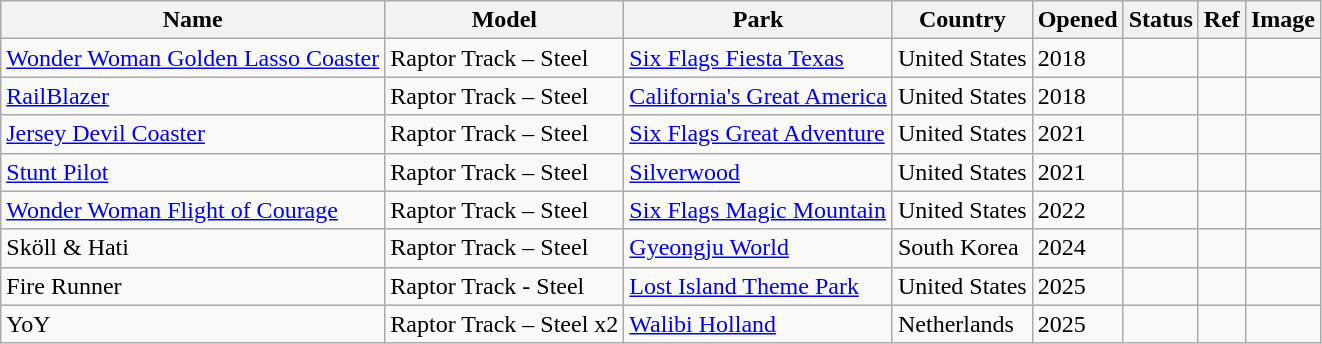<table class="wikitable sortable">
<tr>
<th>Name</th>
<th>Model</th>
<th>Park</th>
<th>Country</th>
<th>Opened</th>
<th>Status</th>
<th class="unsortable">Ref</th>
<th>Image</th>
</tr>
<tr>
<td><a href='#'>Wonder Woman Golden Lasso Coaster</a></td>
<td>Raptor Track – Steel</td>
<td><a href='#'>Six Flags Fiesta Texas</a></td>
<td> United States</td>
<td>2018</td>
<td></td>
<td><br></td>
<td></td>
</tr>
<tr>
<td><a href='#'>RailBlazer</a></td>
<td>Raptor Track – Steel</td>
<td><a href='#'>California's Great America</a></td>
<td> United States</td>
<td>2018</td>
<td></td>
<td></td>
<td></td>
</tr>
<tr>
<td><a href='#'>Jersey Devil Coaster</a></td>
<td>Raptor Track – Steel</td>
<td><a href='#'>Six Flags Great Adventure</a></td>
<td> United States</td>
<td>2021</td>
<td></td>
<td></td>
<td></td>
</tr>
<tr>
<td><a href='#'>Stunt Pilot</a></td>
<td>Raptor Track – Steel</td>
<td><a href='#'>Silverwood</a></td>
<td> United States</td>
<td>2021</td>
<td></td>
<td></td>
<td></td>
</tr>
<tr>
<td><a href='#'>Wonder Woman Flight of Courage</a></td>
<td>Raptor Track – Steel</td>
<td><a href='#'>Six Flags Magic Mountain</a></td>
<td> United States</td>
<td>2022</td>
<td></td>
<td></td>
<td></td>
</tr>
<tr>
<td>Sköll & Hati</td>
<td>Raptor Track – Steel</td>
<td><a href='#'>Gyeongju World</a></td>
<td> South Korea</td>
<td>2024</td>
<td></td>
<td></td>
<td></td>
</tr>
<tr>
<td>Fire Runner</td>
<td>Raptor Track - Steel</td>
<td><a href='#'>Lost Island Theme Park</a></td>
<td> United States</td>
<td>2025</td>
<td></td>
<td></td>
</tr>
<tr>
<td>YoY</td>
<td>Raptor Track – Steel x2</td>
<td><a href='#'>Walibi Holland</a></td>
<td> Netherlands</td>
<td>2025</td>
<td></td>
<td></td>
<td></td>
</tr>
</table>
